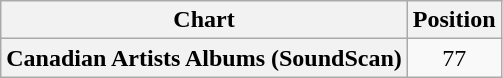<table class="wikitable plainrowheaders" style="text-align:center">
<tr>
<th scope="col">Chart</th>
<th scope="col">Position</th>
</tr>
<tr>
<th scope="row">Canadian Artists Albums (SoundScan)</th>
<td>77</td>
</tr>
</table>
